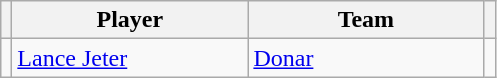<table class="wikitable">
<tr>
<th></th>
<th width=150>Player</th>
<th width=150>Team</th>
<th></th>
</tr>
<tr>
<td></td>
<td> <a href='#'>Lance Jeter</a></td>
<td><a href='#'>Donar</a></td>
<td></td>
</tr>
</table>
